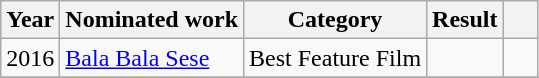<table class="wikitable sortable">
<tr>
<th>Year</th>
<th>Nominated work</th>
<th>Category</th>
<th>Result</th>
<th scope="col" style="width:1em;"></th>
</tr>
<tr>
<td>2016</td>
<td><a href='#'>Bala Bala Sese</a></td>
<td>Best Feature Film</td>
<td></td>
<td></td>
</tr>
<tr>
</tr>
</table>
